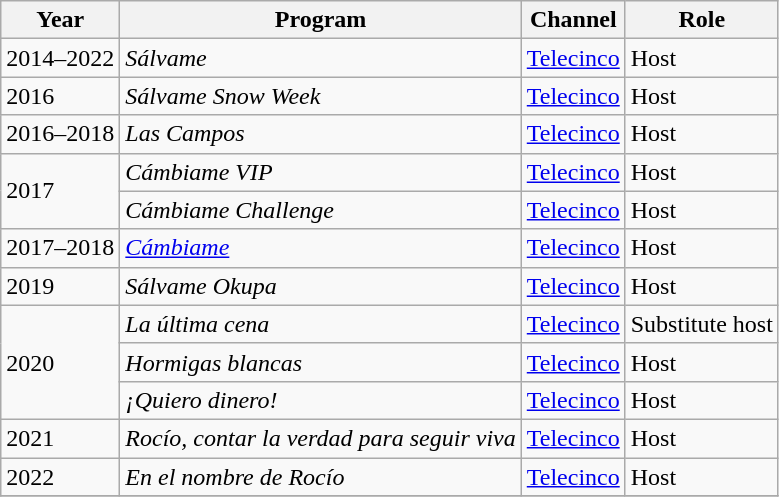<table class="wikitable">
<tr>
<th>Year</th>
<th>Program</th>
<th>Channel</th>
<th>Role</th>
</tr>
<tr>
<td>2014–2022</td>
<td><em>Sálvame </em></td>
<td><a href='#'>Telecinco</a></td>
<td>Host</td>
</tr>
<tr>
<td>2016</td>
<td><em>Sálvame Snow Week </em></td>
<td><a href='#'>Telecinco</a></td>
<td>Host</td>
</tr>
<tr>
<td>2016–2018</td>
<td><em>Las Campos </em></td>
<td><a href='#'>Telecinco</a></td>
<td>Host</td>
</tr>
<tr>
<td rowspan="2">2017</td>
<td><em>Cámbiame VIP </em></td>
<td><a href='#'>Telecinco</a></td>
<td>Host</td>
</tr>
<tr>
<td><em>Cámbiame Challenge </em></td>
<td><a href='#'>Telecinco</a></td>
<td>Host</td>
</tr>
<tr>
<td>2017–2018</td>
<td><em><a href='#'>Cámbiame</a> </em></td>
<td><a href='#'>Telecinco</a></td>
<td>Host</td>
</tr>
<tr>
<td>2019</td>
<td><em>Sálvame Okupa</em></td>
<td><a href='#'>Telecinco</a></td>
<td>Host</td>
</tr>
<tr>
<td rowspan="3">2020</td>
<td><em>La última cena </em></td>
<td><a href='#'>Telecinco</a></td>
<td>Substitute host</td>
</tr>
<tr>
<td><em>Hormigas blancas </em></td>
<td><a href='#'>Telecinco</a></td>
<td>Host</td>
</tr>
<tr>
<td><em>¡Quiero dinero! </em></td>
<td><a href='#'>Telecinco</a></td>
<td>Host</td>
</tr>
<tr>
<td>2021</td>
<td><em>Rocío, contar la verdad para seguir viva</em></td>
<td><a href='#'>Telecinco</a></td>
<td>Host</td>
</tr>
<tr>
<td rowspan="1">2022</td>
<td><em>En el nombre de Rocío</em></td>
<td><a href='#'>Telecinco</a></td>
<td>Host</td>
</tr>
<tr>
</tr>
</table>
